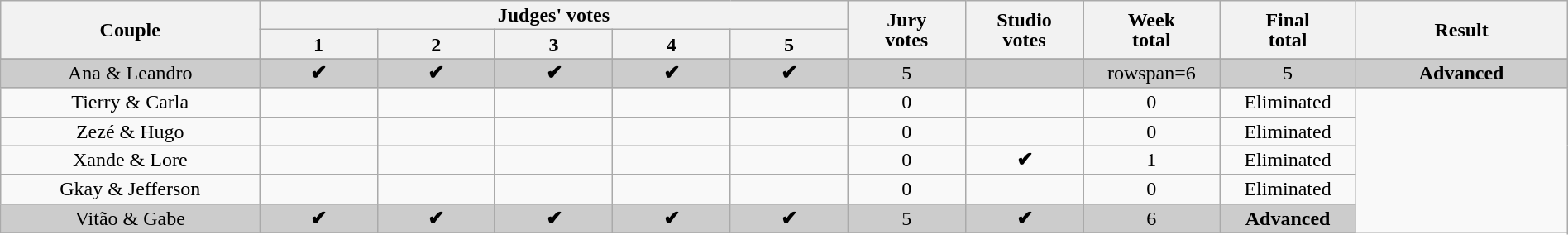<table class="wikitable" style="font-size:100%; line-height:16px; text-align:center" width="100%">
<tr>
<th rowspan=2 width="11.00%">Couple</th>
<th colspan=5 width="25.00%">Judges' votes</th>
<th rowspan=2 width="05.00%">Jury<br>votes</th>
<th rowspan=2 width="05.00%">Studio<br>votes</th>
<th rowspan=2 width="05.00%">Week<br>total</th>
<th rowspan=2 width="05.00%">Final<br>total</th>
<th rowspan=2 width="09.00%">Result</th>
</tr>
<tr>
<th width="05.00%">1</th>
<th width="05.00%">2</th>
<th width="05.00%">3</th>
<th width="05.00%">4</th>
<th width="05.00%">5</th>
</tr>
<tr>
</tr>
<tr bgcolor=CCCCCC>
<td>Ana & Leandro</td>
<td><strong>✔</strong></td>
<td><strong>✔</strong></td>
<td><strong>✔</strong></td>
<td><strong>✔</strong></td>
<td><strong>✔</strong></td>
<td>5</td>
<td></td>
<td>rowspan=6 </td>
<td>5</td>
<td><strong>Advanced</strong></td>
</tr>
<tr>
<td>Tierry & Carla</td>
<td></td>
<td></td>
<td></td>
<td></td>
<td></td>
<td>0</td>
<td></td>
<td>0</td>
<td>Eliminated</td>
</tr>
<tr>
<td>Zezé & Hugo</td>
<td></td>
<td></td>
<td></td>
<td></td>
<td></td>
<td>0</td>
<td></td>
<td>0</td>
<td>Eliminated</td>
</tr>
<tr>
<td>Xande & Lore</td>
<td></td>
<td></td>
<td></td>
<td></td>
<td></td>
<td>0</td>
<td><strong>✔</strong></td>
<td>1</td>
<td>Eliminated</td>
</tr>
<tr>
<td>Gkay & Jefferson</td>
<td></td>
<td></td>
<td></td>
<td></td>
<td></td>
<td>0</td>
<td></td>
<td>0</td>
<td>Eliminated</td>
</tr>
<tr bgcolor=CCCCCC>
<td>Vitão & Gabe</td>
<td><strong>✔</strong></td>
<td><strong>✔</strong></td>
<td><strong>✔</strong></td>
<td><strong>✔</strong></td>
<td><strong>✔</strong></td>
<td>5</td>
<td><strong>✔</strong></td>
<td>6</td>
<td><strong>Advanced</strong></td>
</tr>
<tr>
</tr>
</table>
